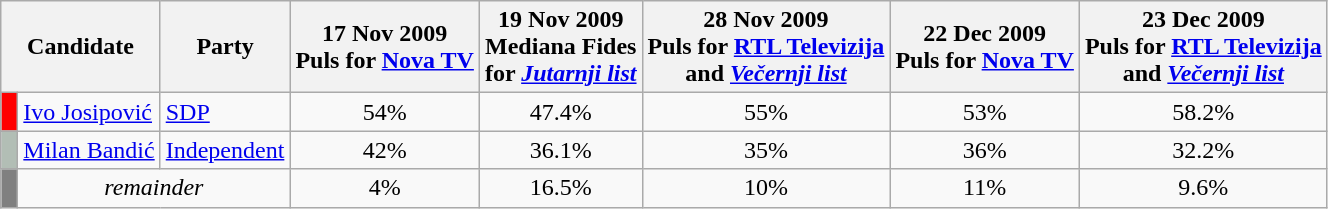<table class="wikitable">
<tr>
<th colspan=2>Candidate</th>
<th>Party</th>
<th>17 Nov 2009<br>Puls for <a href='#'>Nova TV</a></th>
<th>19 Nov 2009<br>Mediana Fides<br>for <em><a href='#'>Jutarnji list</a></em></th>
<th>28 Nov 2009<br>Puls for <a href='#'>RTL Televizija</a><br> and <em><a href='#'>Večernji list</a></em></th>
<th>22 Dec 2009<br>Puls for <a href='#'>Nova TV</a></th>
<th>23 Dec 2009<br>Puls for <a href='#'>RTL Televizija</a><br> and <em><a href='#'>Večernji list</a></em></th>
</tr>
<tr>
<td bgcolor=red> </td>
<td><a href='#'>Ivo Josipović</a></td>
<td><a href='#'>SDP</a></td>
<td align=center>54%</td>
<td align=center>47.4%</td>
<td align=center>55%</td>
<td align=center>53%</td>
<td align=center>58.2%</td>
</tr>
<tr>
<td style="background:#b2beb5;"> </td>
<td><a href='#'>Milan Bandić</a></td>
<td><a href='#'>Independent</a></td>
<td align=center>42%</td>
<td align=center>36.1%</td>
<td align=center>35%</td>
<td align=center>36%</td>
<td align=center>32.2%</td>
</tr>
<tr>
<td bgcolor=grey> </td>
<td colspan="2" style="text-align:center;"><em>remainder</em></td>
<td align=center>4%</td>
<td align=center>16.5%</td>
<td align=center>10%</td>
<td align=center>11%</td>
<td align=center>9.6%</td>
</tr>
</table>
